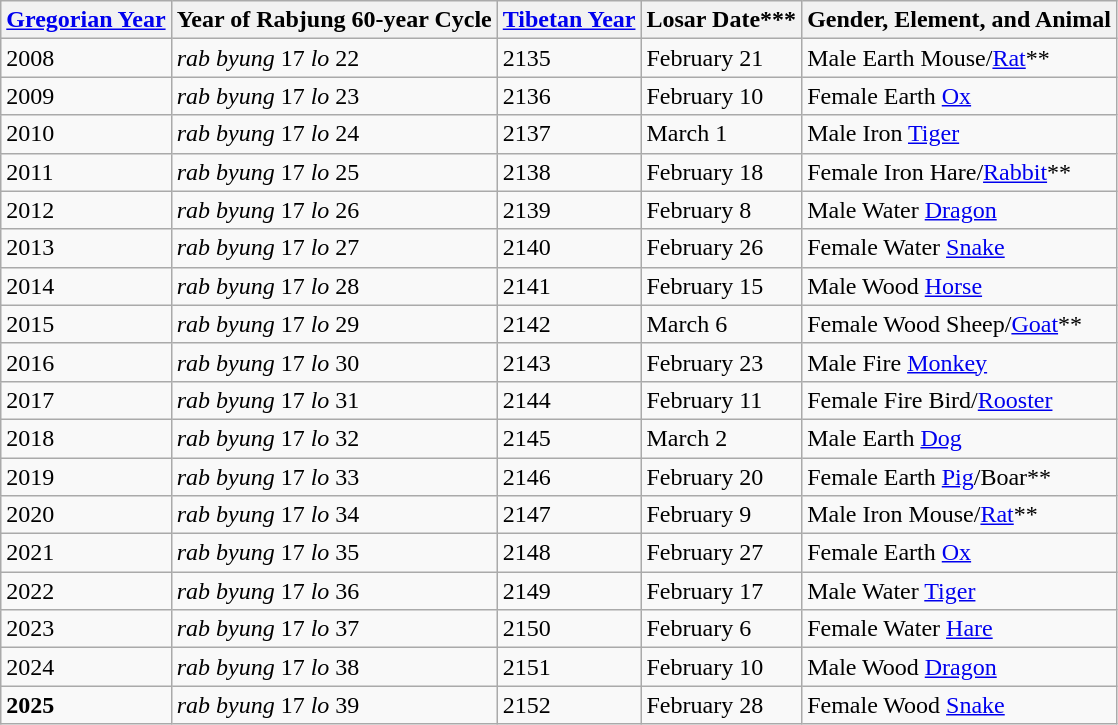<table class="wikitable">
<tr>
<th><a href='#'>Gregorian Year</a></th>
<th>Year of Rabjung 60-year Cycle</th>
<th><a href='#'>Tibetan Year</a></th>
<th>Losar Date***</th>
<th>Gender, Element, and Animal</th>
</tr>
<tr>
<td>2008</td>
<td><em>rab byung</em> 17 <em>lo</em> 22</td>
<td>2135</td>
<td>February 21</td>
<td>Male Earth Mouse/<a href='#'>Rat</a>**</td>
</tr>
<tr>
<td>2009</td>
<td><em>rab byung</em> 17 <em>lo</em> 23</td>
<td>2136</td>
<td>February 10</td>
<td>Female Earth <a href='#'>Ox</a></td>
</tr>
<tr>
<td>2010</td>
<td><em>rab byung</em> 17 <em>lo</em> 24</td>
<td>2137</td>
<td>March 1</td>
<td>Male Iron <a href='#'>Tiger</a></td>
</tr>
<tr>
<td>2011</td>
<td><em>rab byung</em> 17 <em>lo</em> 25</td>
<td>2138</td>
<td>February 18</td>
<td>Female Iron Hare/<a href='#'>Rabbit</a>**</td>
</tr>
<tr>
<td>2012</td>
<td><em>rab byung</em> 17 <em>lo</em> 26</td>
<td>2139</td>
<td>February 8</td>
<td>Male Water <a href='#'>Dragon</a></td>
</tr>
<tr>
<td>2013</td>
<td><em>rab byung</em> 17 <em>lo</em> 27</td>
<td>2140</td>
<td>February 26</td>
<td>Female Water <a href='#'>Snake</a></td>
</tr>
<tr>
<td>2014</td>
<td><em>rab byung</em> 17 <em>lo</em> 28</td>
<td>2141</td>
<td>February 15</td>
<td>Male Wood <a href='#'>Horse</a></td>
</tr>
<tr>
<td>2015</td>
<td><em>rab byung</em> 17 <em>lo</em> 29</td>
<td>2142</td>
<td>March 6</td>
<td>Female Wood Sheep/<a href='#'>Goat</a>**</td>
</tr>
<tr>
<td>2016</td>
<td><em>rab byung</em> 17 <em>lo</em> 30</td>
<td>2143</td>
<td>February 23</td>
<td>Male Fire <a href='#'>Monkey</a></td>
</tr>
<tr>
<td>2017</td>
<td><em>rab byung</em> 17 <em>lo</em> 31</td>
<td>2144</td>
<td>February 11</td>
<td>Female Fire Bird/<a href='#'>Rooster</a></td>
</tr>
<tr>
<td>2018</td>
<td><em>rab byung</em> 17 <em>lo</em> 32</td>
<td>2145</td>
<td>March 2</td>
<td>Male Earth <a href='#'>Dog</a></td>
</tr>
<tr>
<td>2019</td>
<td><em>rab byung</em> 17 <em>lo</em> 33</td>
<td>2146</td>
<td>February 20</td>
<td>Female Earth <a href='#'>Pig</a>/Boar**</td>
</tr>
<tr>
<td>2020</td>
<td><em>rab byung</em> 17 <em>lo</em> 34</td>
<td>2147</td>
<td>February 9</td>
<td>Male Iron Mouse/<a href='#'>Rat</a>**</td>
</tr>
<tr>
<td>2021</td>
<td><em>rab byung</em> 17 <em>lo</em> 35</td>
<td>2148</td>
<td>February 27</td>
<td>Female Earth <a href='#'>Ox</a></td>
</tr>
<tr>
<td>2022</td>
<td><em>rab byung</em> 17 <em>lo</em> 36</td>
<td>2149</td>
<td>February 17</td>
<td>Male Water <a href='#'>Tiger</a></td>
</tr>
<tr>
<td>2023</td>
<td><em>rab byung</em> 17 <em>lo</em> 37</td>
<td>2150</td>
<td>February 6</td>
<td>Female Water <a href='#'>Hare</a></td>
</tr>
<tr>
<td>2024</td>
<td><em>rab byung</em> 17 <em>lo</em> 38</td>
<td>2151</td>
<td>February 10</td>
<td>Male Wood <a href='#'>Dragon</a></td>
</tr>
<tr>
<td><strong>2025</strong></td>
<td><em>rab byung</em> 17 <em>lo</em> 39</td>
<td>2152</td>
<td>February 28</td>
<td>Female Wood <a href='#'>Snake</a></td>
</tr>
</table>
